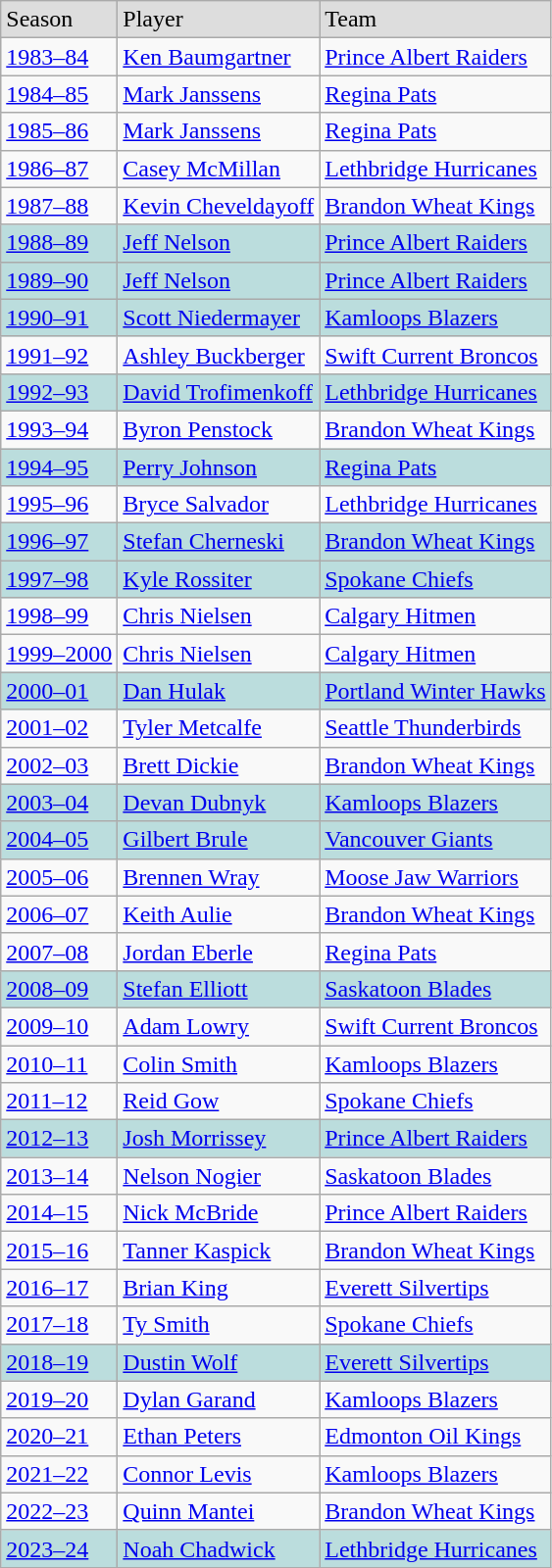<table class="wikitable">
<tr bgcolor="#dddddd">
<td>Season</td>
<td>Player</td>
<td>Team</td>
</tr>
<tr>
<td><a href='#'>1983–84</a></td>
<td><a href='#'>Ken Baumgartner</a></td>
<td><a href='#'>Prince Albert Raiders</a></td>
</tr>
<tr>
<td><a href='#'>1984–85</a></td>
<td><a href='#'>Mark Janssens</a></td>
<td><a href='#'>Regina Pats</a></td>
</tr>
<tr>
<td><a href='#'>1985–86</a></td>
<td><a href='#'>Mark Janssens</a></td>
<td><a href='#'>Regina Pats</a></td>
</tr>
<tr>
<td><a href='#'>1986–87</a></td>
<td><a href='#'>Casey McMillan</a></td>
<td><a href='#'>Lethbridge Hurricanes</a></td>
</tr>
<tr>
<td><a href='#'>1987–88</a></td>
<td><a href='#'>Kevin Cheveldayoff</a></td>
<td><a href='#'>Brandon Wheat Kings</a></td>
</tr>
<tr bgcolor="#bbdddd">
<td><a href='#'>1988–89</a></td>
<td><a href='#'>Jeff Nelson</a></td>
<td><a href='#'>Prince Albert Raiders</a></td>
</tr>
<tr bgcolor="#bbdddd">
<td><a href='#'>1989–90</a></td>
<td><a href='#'>Jeff Nelson</a></td>
<td><a href='#'>Prince Albert Raiders</a></td>
</tr>
<tr bgcolor="#bbdddd">
<td><a href='#'>1990–91</a></td>
<td><a href='#'>Scott Niedermayer</a></td>
<td><a href='#'>Kamloops Blazers</a></td>
</tr>
<tr>
<td><a href='#'>1991–92</a></td>
<td><a href='#'>Ashley Buckberger</a></td>
<td><a href='#'>Swift Current Broncos</a></td>
</tr>
<tr bgcolor="#bbdddd">
<td><a href='#'>1992–93</a></td>
<td><a href='#'>David Trofimenkoff</a></td>
<td><a href='#'>Lethbridge Hurricanes</a></td>
</tr>
<tr>
<td><a href='#'>1993–94</a></td>
<td><a href='#'>Byron Penstock</a></td>
<td><a href='#'>Brandon Wheat Kings</a></td>
</tr>
<tr bgcolor="#bbdddd">
<td><a href='#'>1994–95</a></td>
<td><a href='#'>Perry Johnson</a></td>
<td><a href='#'>Regina Pats</a></td>
</tr>
<tr>
<td><a href='#'>1995–96</a></td>
<td><a href='#'>Bryce Salvador</a></td>
<td><a href='#'>Lethbridge Hurricanes</a></td>
</tr>
<tr bgcolor="#bbdddd">
<td><a href='#'>1996–97</a></td>
<td><a href='#'>Stefan Cherneski</a></td>
<td><a href='#'>Brandon Wheat Kings</a></td>
</tr>
<tr bgcolor="#bbdddd">
<td><a href='#'>1997–98</a></td>
<td><a href='#'>Kyle Rossiter</a></td>
<td><a href='#'>Spokane Chiefs</a></td>
</tr>
<tr>
<td><a href='#'>1998–99</a></td>
<td><a href='#'>Chris Nielsen</a></td>
<td><a href='#'>Calgary Hitmen</a></td>
</tr>
<tr>
<td><a href='#'>1999–2000</a></td>
<td><a href='#'>Chris Nielsen</a></td>
<td><a href='#'>Calgary Hitmen</a></td>
</tr>
<tr bgcolor="#bbdddd">
<td><a href='#'>2000–01</a></td>
<td><a href='#'>Dan Hulak</a></td>
<td><a href='#'>Portland Winter Hawks</a></td>
</tr>
<tr>
<td><a href='#'>2001–02</a></td>
<td><a href='#'>Tyler Metcalfe</a></td>
<td><a href='#'>Seattle Thunderbirds</a></td>
</tr>
<tr>
<td><a href='#'>2002–03</a></td>
<td><a href='#'>Brett Dickie</a></td>
<td><a href='#'>Brandon Wheat Kings</a></td>
</tr>
<tr bgcolor="#bbdddd">
<td><a href='#'>2003–04</a></td>
<td><a href='#'>Devan Dubnyk</a></td>
<td><a href='#'>Kamloops Blazers</a></td>
</tr>
<tr bgcolor="#bbdddd">
<td><a href='#'>2004–05</a></td>
<td><a href='#'>Gilbert Brule</a></td>
<td><a href='#'>Vancouver Giants</a></td>
</tr>
<tr>
<td><a href='#'>2005–06</a></td>
<td><a href='#'>Brennen Wray</a></td>
<td><a href='#'>Moose Jaw Warriors</a></td>
</tr>
<tr>
<td><a href='#'>2006–07</a></td>
<td><a href='#'>Keith Aulie</a></td>
<td><a href='#'>Brandon Wheat Kings</a></td>
</tr>
<tr>
<td><a href='#'>2007–08</a></td>
<td><a href='#'>Jordan Eberle</a></td>
<td><a href='#'>Regina Pats</a></td>
</tr>
<tr bgcolor="#bbdddd">
<td><a href='#'>2008–09</a></td>
<td><a href='#'>Stefan Elliott</a></td>
<td><a href='#'>Saskatoon Blades</a></td>
</tr>
<tr>
<td><a href='#'>2009–10</a></td>
<td><a href='#'>Adam Lowry</a></td>
<td><a href='#'>Swift Current Broncos</a></td>
</tr>
<tr>
<td><a href='#'>2010–11</a></td>
<td><a href='#'>Colin Smith</a></td>
<td><a href='#'>Kamloops Blazers</a></td>
</tr>
<tr>
<td><a href='#'>2011–12</a></td>
<td><a href='#'>Reid Gow</a></td>
<td><a href='#'>Spokane Chiefs</a></td>
</tr>
<tr bgcolor="#bbdddd">
<td><a href='#'>2012–13</a></td>
<td><a href='#'>Josh Morrissey</a></td>
<td><a href='#'>Prince Albert Raiders</a></td>
</tr>
<tr>
<td><a href='#'>2013–14</a></td>
<td><a href='#'>Nelson Nogier</a></td>
<td><a href='#'>Saskatoon Blades</a></td>
</tr>
<tr>
<td><a href='#'>2014–15</a></td>
<td><a href='#'>Nick McBride</a></td>
<td><a href='#'>Prince Albert Raiders</a></td>
</tr>
<tr>
<td><a href='#'>2015–16</a></td>
<td><a href='#'>Tanner Kaspick</a></td>
<td><a href='#'>Brandon Wheat Kings</a></td>
</tr>
<tr>
<td><a href='#'>2016–17</a></td>
<td><a href='#'>Brian King</a></td>
<td><a href='#'>Everett Silvertips</a></td>
</tr>
<tr>
<td><a href='#'>2017–18</a></td>
<td><a href='#'>Ty Smith</a></td>
<td><a href='#'>Spokane Chiefs</a></td>
</tr>
<tr bgcolor="#bbdddd">
<td><a href='#'>2018–19</a></td>
<td><a href='#'>Dustin Wolf</a></td>
<td><a href='#'>Everett Silvertips</a></td>
</tr>
<tr>
<td><a href='#'>2019–20</a></td>
<td><a href='#'>Dylan Garand</a></td>
<td><a href='#'>Kamloops Blazers</a></td>
</tr>
<tr>
<td><a href='#'>2020–21</a></td>
<td><a href='#'>Ethan Peters</a></td>
<td><a href='#'>Edmonton Oil Kings</a></td>
</tr>
<tr>
<td><a href='#'>2021–22</a></td>
<td><a href='#'>Connor Levis</a></td>
<td><a href='#'>Kamloops Blazers</a></td>
</tr>
<tr>
<td><a href='#'>2022–23</a></td>
<td><a href='#'>Quinn Mantei</a></td>
<td><a href='#'>Brandon Wheat Kings</a></td>
</tr>
<tr bgcolor="#bbdddd">
<td><a href='#'>2023–24</a></td>
<td><a href='#'>Noah Chadwick</a></td>
<td><a href='#'>Lethbridge Hurricanes</a></td>
</tr>
</table>
